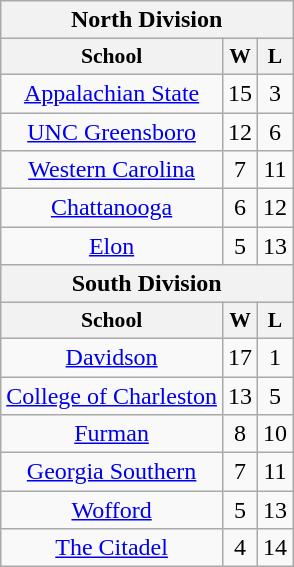<table class="wikitable" style="text-align:center">
<tr>
<th colspan="6">North Division</th>
</tr>
<tr>
<th style="font-size:90%;">School</th>
<th style="font-size:90%;">W</th>
<th style="font-size:90%;">L</th>
</tr>
<tr>
<td><a href='#'>Appalachian State</a></td>
<td>15</td>
<td>3</td>
</tr>
<tr>
<td><a href='#'>UNC Greensboro</a></td>
<td>12</td>
<td>6</td>
</tr>
<tr>
<td><a href='#'>Western Carolina</a></td>
<td>7</td>
<td>11</td>
</tr>
<tr>
<td><a href='#'>Chattanooga</a></td>
<td>6</td>
<td>12</td>
</tr>
<tr>
<td><a href='#'>Elon</a></td>
<td>5</td>
<td>13</td>
</tr>
<tr>
<th colspan="6">South Division</th>
</tr>
<tr>
<th style="font-size:90%;">School</th>
<th style="font-size:90%;">W</th>
<th style="font-size:90%;">L</th>
</tr>
<tr>
<td><a href='#'>Davidson</a></td>
<td>17</td>
<td>1</td>
</tr>
<tr>
<td><a href='#'>College of Charleston</a></td>
<td>13</td>
<td>5</td>
</tr>
<tr>
<td><a href='#'>Furman</a></td>
<td>8</td>
<td>10</td>
</tr>
<tr>
<td><a href='#'>Georgia Southern</a></td>
<td>7</td>
<td>11</td>
</tr>
<tr>
<td><a href='#'>Wofford</a></td>
<td>5</td>
<td>13</td>
</tr>
<tr>
<td><a href='#'>The Citadel</a></td>
<td>4</td>
<td>14</td>
</tr>
</table>
